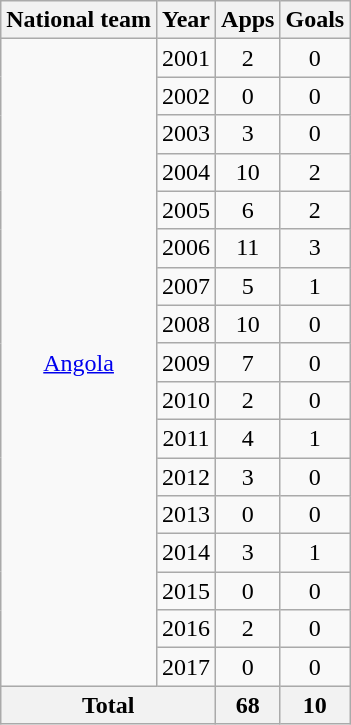<table class="wikitable" style="text-align:center">
<tr>
<th>National team</th>
<th>Year</th>
<th>Apps</th>
<th>Goals</th>
</tr>
<tr>
<td rowspan="17"><a href='#'>Angola</a></td>
<td>2001</td>
<td>2</td>
<td>0</td>
</tr>
<tr>
<td>2002</td>
<td>0</td>
<td>0</td>
</tr>
<tr>
<td>2003</td>
<td>3</td>
<td>0</td>
</tr>
<tr>
<td>2004</td>
<td>10</td>
<td>2</td>
</tr>
<tr>
<td>2005</td>
<td>6</td>
<td>2</td>
</tr>
<tr>
<td>2006</td>
<td>11</td>
<td>3</td>
</tr>
<tr>
<td>2007</td>
<td>5</td>
<td>1</td>
</tr>
<tr>
<td>2008</td>
<td>10</td>
<td>0</td>
</tr>
<tr>
<td>2009</td>
<td>7</td>
<td>0</td>
</tr>
<tr>
<td>2010</td>
<td>2</td>
<td>0</td>
</tr>
<tr>
<td>2011</td>
<td>4</td>
<td>1</td>
</tr>
<tr>
<td>2012</td>
<td>3</td>
<td>0</td>
</tr>
<tr>
<td>2013</td>
<td>0</td>
<td>0</td>
</tr>
<tr>
<td>2014</td>
<td>3</td>
<td>1</td>
</tr>
<tr>
<td>2015</td>
<td>0</td>
<td>0</td>
</tr>
<tr>
<td>2016</td>
<td>2</td>
<td>0</td>
</tr>
<tr>
<td>2017</td>
<td>0</td>
<td>0</td>
</tr>
<tr>
<th colspan="2">Total</th>
<th>68</th>
<th>10</th>
</tr>
</table>
